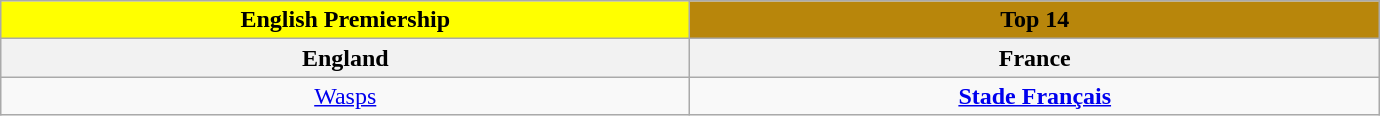<table class="wikitable" style="margin: 1em auto 1em auto;">
<tr>
<th style="background:#ffff00">English Premiership</th>
<th style="background:#b8860b">Top 14</th>
</tr>
<tr>
<th width=16%> England</th>
<th width=16%> France</th>
</tr>
<tr>
<td style="text-align:center"><a href='#'>Wasps</a></td>
<td style="text-align:center"><strong><a href='#'>Stade Français</a></strong></td>
</tr>
</table>
